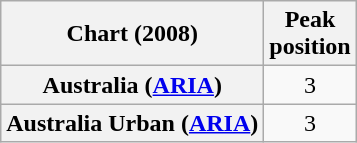<table class="wikitable sortable plainrowheaders" style="text-align:center">
<tr>
<th scope="col">Chart (2008)</th>
<th scope="col">Peak<br>position</th>
</tr>
<tr>
<th scope="row">Australia (<a href='#'>ARIA</a>)</th>
<td>3</td>
</tr>
<tr>
<th scope="row">Australia Urban (<a href='#'>ARIA</a>)</th>
<td>3</td>
</tr>
</table>
